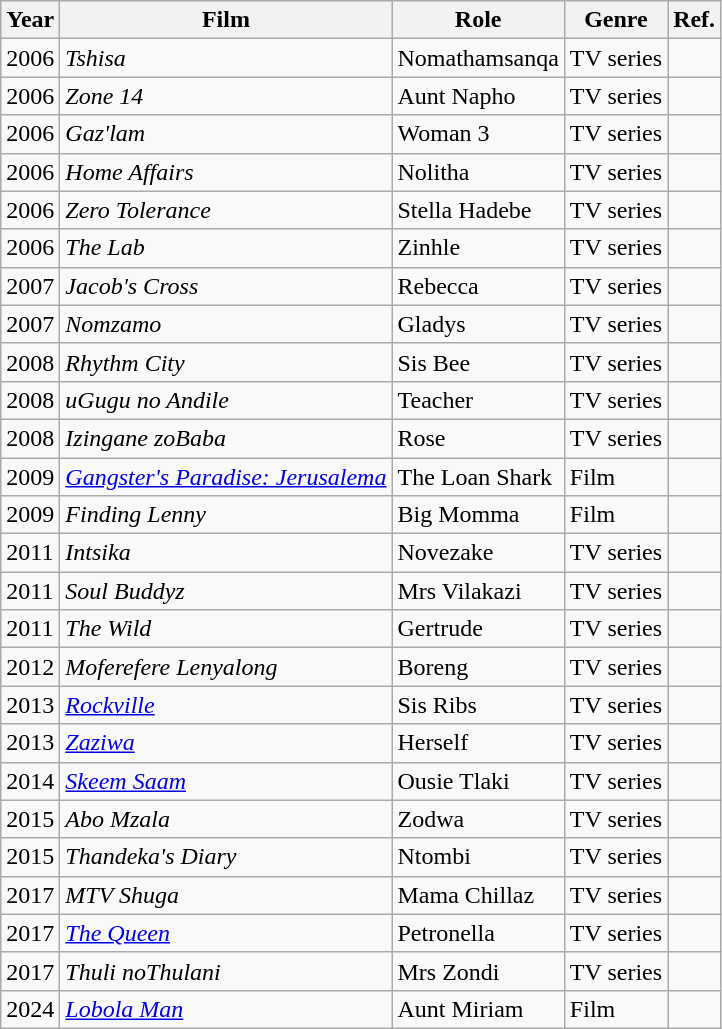<table class="wikitable">
<tr>
<th>Year</th>
<th>Film</th>
<th>Role</th>
<th>Genre</th>
<th>Ref.</th>
</tr>
<tr>
<td>2006</td>
<td><em>Tshisa</em></td>
<td>Nomathamsanqa</td>
<td>TV series</td>
<td></td>
</tr>
<tr>
<td>2006</td>
<td><em>Zone 14</em></td>
<td>Aunt Napho</td>
<td>TV series</td>
<td></td>
</tr>
<tr>
<td>2006</td>
<td><em>Gaz'lam</em></td>
<td>Woman 3</td>
<td>TV series</td>
<td></td>
</tr>
<tr>
<td>2006</td>
<td><em>Home Affairs</em></td>
<td>Nolitha</td>
<td>TV series</td>
<td></td>
</tr>
<tr>
<td>2006</td>
<td><em>Zero Tolerance</em></td>
<td>Stella Hadebe</td>
<td>TV series</td>
<td></td>
</tr>
<tr>
<td>2006</td>
<td><em>The Lab</em></td>
<td>Zinhle</td>
<td>TV series</td>
<td></td>
</tr>
<tr>
<td>2007</td>
<td><em>Jacob's Cross</em></td>
<td>Rebecca</td>
<td>TV series</td>
<td></td>
</tr>
<tr>
<td>2007</td>
<td><em>Nomzamo</em></td>
<td>Gladys</td>
<td>TV series</td>
<td></td>
</tr>
<tr>
<td>2008</td>
<td><em>Rhythm City</em></td>
<td>Sis Bee</td>
<td>TV series</td>
<td></td>
</tr>
<tr>
<td>2008</td>
<td><em>uGugu no Andile</em></td>
<td>Teacher</td>
<td>TV series</td>
<td></td>
</tr>
<tr>
<td>2008</td>
<td><em>Izingane zoBaba</em></td>
<td>Rose</td>
<td>TV series</td>
<td></td>
</tr>
<tr>
<td>2009</td>
<td><em><a href='#'>Gangster's Paradise: Jerusalema</a></em></td>
<td>The Loan Shark</td>
<td>Film</td>
<td></td>
</tr>
<tr>
<td>2009</td>
<td><em>Finding Lenny</em></td>
<td>Big Momma</td>
<td>Film</td>
<td></td>
</tr>
<tr>
<td>2011</td>
<td><em>Intsika</em></td>
<td>Novezake</td>
<td>TV series</td>
<td></td>
</tr>
<tr>
<td>2011</td>
<td><em>Soul Buddyz</em></td>
<td>Mrs Vilakazi</td>
<td>TV series</td>
<td></td>
</tr>
<tr>
<td>2011</td>
<td><em>The Wild</em></td>
<td>Gertrude</td>
<td>TV series</td>
<td></td>
</tr>
<tr>
<td>2012</td>
<td><em>Moferefere Lenyalong</em></td>
<td>Boreng</td>
<td>TV series</td>
<td></td>
</tr>
<tr>
<td>2013</td>
<td><em><a href='#'>Rockville</a></em></td>
<td>Sis Ribs</td>
<td>TV series</td>
<td></td>
</tr>
<tr>
<td>2013</td>
<td><em><a href='#'>Zaziwa</a></em></td>
<td>Herself</td>
<td>TV series</td>
<td></td>
</tr>
<tr>
<td>2014</td>
<td><em><a href='#'>Skeem Saam</a></em></td>
<td>Ousie Tlaki</td>
<td>TV series</td>
<td></td>
</tr>
<tr>
<td>2015</td>
<td><em>Abo Mzala</em></td>
<td>Zodwa</td>
<td>TV series</td>
<td></td>
</tr>
<tr>
<td>2015</td>
<td><em>Thandeka's Diary</em></td>
<td>Ntombi</td>
<td>TV series</td>
<td></td>
</tr>
<tr>
<td>2017</td>
<td><em>MTV Shuga</em></td>
<td>Mama Chillaz</td>
<td>TV series</td>
<td></td>
</tr>
<tr>
<td>2017</td>
<td><em><a href='#'>The Queen</a></em></td>
<td>Petronella</td>
<td>TV series</td>
<td></td>
</tr>
<tr>
<td>2017</td>
<td><em>Thuli noThulani</em></td>
<td>Mrs Zondi</td>
<td>TV series</td>
<td></td>
</tr>
<tr>
<td>2024</td>
<td><em><a href='#'>Lobola Man</a></em></td>
<td>Aunt Miriam</td>
<td>Film</td>
<td></td>
</tr>
</table>
